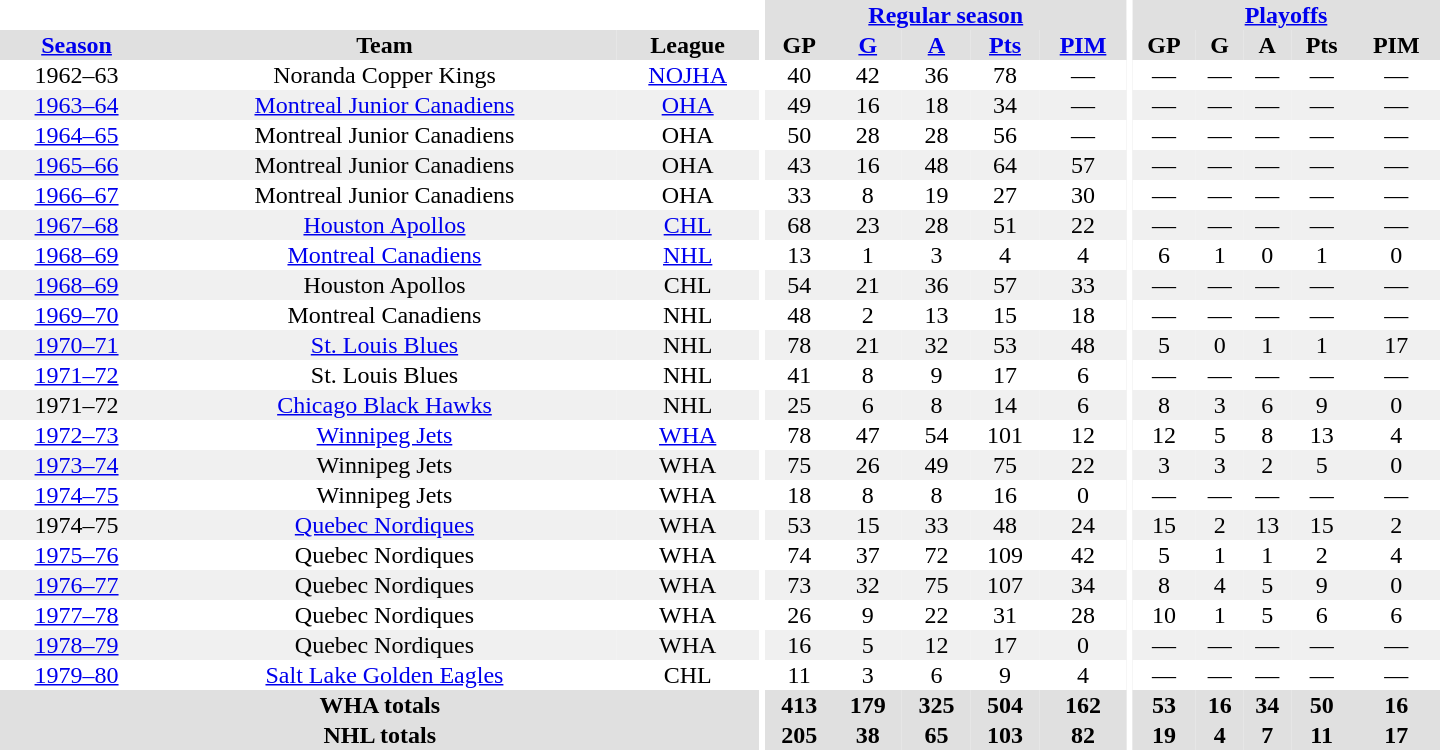<table border="0" cellpadding="1" cellspacing="0" style="text-align:center; width:60em">
<tr bgcolor="#e0e0e0">
<th colspan="3" bgcolor="#ffffff"></th>
<th rowspan="100" bgcolor="#ffffff"></th>
<th colspan="5"><a href='#'>Regular season</a></th>
<th rowspan="100" bgcolor="#ffffff"></th>
<th colspan="5"><a href='#'>Playoffs</a></th>
</tr>
<tr bgcolor="#e0e0e0">
<th><a href='#'>Season</a></th>
<th>Team</th>
<th>League</th>
<th>GP</th>
<th><a href='#'>G</a></th>
<th><a href='#'>A</a></th>
<th><a href='#'>Pts</a></th>
<th><a href='#'>PIM</a></th>
<th>GP</th>
<th>G</th>
<th>A</th>
<th>Pts</th>
<th>PIM</th>
</tr>
<tr>
<td>1962–63</td>
<td>Noranda Copper Kings</td>
<td><a href='#'>NOJHA</a></td>
<td>40</td>
<td>42</td>
<td>36</td>
<td>78</td>
<td>—</td>
<td>—</td>
<td>—</td>
<td>—</td>
<td>—</td>
<td>—</td>
</tr>
<tr bgcolor="#f0f0f0">
<td><a href='#'>1963–64</a></td>
<td><a href='#'>Montreal Junior Canadiens</a></td>
<td><a href='#'>OHA</a></td>
<td>49</td>
<td>16</td>
<td>18</td>
<td>34</td>
<td>—</td>
<td>—</td>
<td>—</td>
<td>—</td>
<td>—</td>
<td>—</td>
</tr>
<tr>
<td><a href='#'>1964–65</a></td>
<td>Montreal Junior Canadiens</td>
<td>OHA</td>
<td>50</td>
<td>28</td>
<td>28</td>
<td>56</td>
<td>—</td>
<td>—</td>
<td>—</td>
<td>—</td>
<td>—</td>
<td>—</td>
</tr>
<tr bgcolor="#f0f0f0">
<td><a href='#'>1965–66</a></td>
<td>Montreal Junior Canadiens</td>
<td>OHA</td>
<td>43</td>
<td>16</td>
<td>48</td>
<td>64</td>
<td>57</td>
<td>—</td>
<td>—</td>
<td>—</td>
<td>—</td>
<td>—</td>
</tr>
<tr>
<td><a href='#'>1966–67</a></td>
<td>Montreal Junior Canadiens</td>
<td>OHA</td>
<td>33</td>
<td>8</td>
<td>19</td>
<td>27</td>
<td>30</td>
<td>—</td>
<td>—</td>
<td>—</td>
<td>—</td>
<td>—</td>
</tr>
<tr bgcolor="#f0f0f0">
<td><a href='#'>1967–68</a></td>
<td><a href='#'>Houston Apollos</a></td>
<td><a href='#'>CHL</a></td>
<td>68</td>
<td>23</td>
<td>28</td>
<td>51</td>
<td>22</td>
<td>—</td>
<td>—</td>
<td>—</td>
<td>—</td>
<td>—</td>
</tr>
<tr>
<td><a href='#'>1968–69</a></td>
<td><a href='#'>Montreal Canadiens</a></td>
<td><a href='#'>NHL</a></td>
<td>13</td>
<td>1</td>
<td>3</td>
<td>4</td>
<td>4</td>
<td>6</td>
<td>1</td>
<td>0</td>
<td>1</td>
<td>0</td>
</tr>
<tr bgcolor="#f0f0f0">
<td><a href='#'>1968–69</a></td>
<td>Houston Apollos</td>
<td>CHL</td>
<td>54</td>
<td>21</td>
<td>36</td>
<td>57</td>
<td>33</td>
<td>—</td>
<td>—</td>
<td>—</td>
<td>—</td>
<td>—</td>
</tr>
<tr>
<td><a href='#'>1969–70</a></td>
<td>Montreal Canadiens</td>
<td>NHL</td>
<td>48</td>
<td>2</td>
<td>13</td>
<td>15</td>
<td>18</td>
<td>—</td>
<td>—</td>
<td>—</td>
<td>—</td>
<td>—</td>
</tr>
<tr bgcolor="#f0f0f0">
<td><a href='#'>1970–71</a></td>
<td><a href='#'>St. Louis Blues</a></td>
<td>NHL</td>
<td>78</td>
<td>21</td>
<td>32</td>
<td>53</td>
<td>48</td>
<td>5</td>
<td>0</td>
<td>1</td>
<td>1</td>
<td>17</td>
</tr>
<tr>
<td><a href='#'>1971–72</a></td>
<td>St. Louis Blues</td>
<td>NHL</td>
<td>41</td>
<td>8</td>
<td>9</td>
<td>17</td>
<td>6</td>
<td>—</td>
<td>—</td>
<td>—</td>
<td>—</td>
<td>—</td>
</tr>
<tr bgcolor="#f0f0f0">
<td>1971–72</td>
<td><a href='#'>Chicago Black Hawks</a></td>
<td>NHL</td>
<td>25</td>
<td>6</td>
<td>8</td>
<td>14</td>
<td>6</td>
<td>8</td>
<td>3</td>
<td>6</td>
<td>9</td>
<td>0</td>
</tr>
<tr>
<td><a href='#'>1972–73</a></td>
<td><a href='#'>Winnipeg Jets</a></td>
<td><a href='#'>WHA</a></td>
<td>78</td>
<td>47</td>
<td>54</td>
<td>101</td>
<td>12</td>
<td>12</td>
<td>5</td>
<td>8</td>
<td>13</td>
<td>4</td>
</tr>
<tr bgcolor="#f0f0f0">
<td><a href='#'>1973–74</a></td>
<td>Winnipeg Jets</td>
<td>WHA</td>
<td>75</td>
<td>26</td>
<td>49</td>
<td>75</td>
<td>22</td>
<td>3</td>
<td>3</td>
<td>2</td>
<td>5</td>
<td>0</td>
</tr>
<tr>
<td><a href='#'>1974–75</a></td>
<td>Winnipeg Jets</td>
<td>WHA</td>
<td>18</td>
<td>8</td>
<td>8</td>
<td>16</td>
<td>0</td>
<td>—</td>
<td>—</td>
<td>—</td>
<td>—</td>
<td>—</td>
</tr>
<tr bgcolor="#f0f0f0">
<td>1974–75</td>
<td><a href='#'>Quebec Nordiques</a></td>
<td>WHA</td>
<td>53</td>
<td>15</td>
<td>33</td>
<td>48</td>
<td>24</td>
<td>15</td>
<td>2</td>
<td>13</td>
<td>15</td>
<td>2</td>
</tr>
<tr>
<td><a href='#'>1975–76</a></td>
<td>Quebec Nordiques</td>
<td>WHA</td>
<td>74</td>
<td>37</td>
<td>72</td>
<td>109</td>
<td>42</td>
<td>5</td>
<td>1</td>
<td>1</td>
<td>2</td>
<td>4</td>
</tr>
<tr bgcolor="#f0f0f0">
<td><a href='#'>1976–77</a></td>
<td>Quebec Nordiques</td>
<td>WHA</td>
<td>73</td>
<td>32</td>
<td>75</td>
<td>107</td>
<td>34</td>
<td>8</td>
<td>4</td>
<td>5</td>
<td>9</td>
<td>0</td>
</tr>
<tr>
<td><a href='#'>1977–78</a></td>
<td>Quebec Nordiques</td>
<td>WHA</td>
<td>26</td>
<td>9</td>
<td>22</td>
<td>31</td>
<td>28</td>
<td>10</td>
<td>1</td>
<td>5</td>
<td>6</td>
<td>6</td>
</tr>
<tr bgcolor="#f0f0f0">
<td><a href='#'>1978–79</a></td>
<td>Quebec Nordiques</td>
<td>WHA</td>
<td>16</td>
<td>5</td>
<td>12</td>
<td>17</td>
<td>0</td>
<td>—</td>
<td>—</td>
<td>—</td>
<td>—</td>
<td>—</td>
</tr>
<tr>
<td><a href='#'>1979–80</a></td>
<td><a href='#'>Salt Lake Golden Eagles</a></td>
<td>CHL</td>
<td>11</td>
<td>3</td>
<td>6</td>
<td>9</td>
<td>4</td>
<td>—</td>
<td>—</td>
<td>—</td>
<td>—</td>
<td>—</td>
</tr>
<tr bgcolor="#e0e0e0">
<th colspan="3">WHA totals</th>
<th>413</th>
<th>179</th>
<th>325</th>
<th>504</th>
<th>162</th>
<th>53</th>
<th>16</th>
<th>34</th>
<th>50</th>
<th>16</th>
</tr>
<tr bgcolor="#e0e0e0">
<th colspan="3">NHL totals</th>
<th>205</th>
<th>38</th>
<th>65</th>
<th>103</th>
<th>82</th>
<th>19</th>
<th>4</th>
<th>7</th>
<th>11</th>
<th>17</th>
</tr>
</table>
